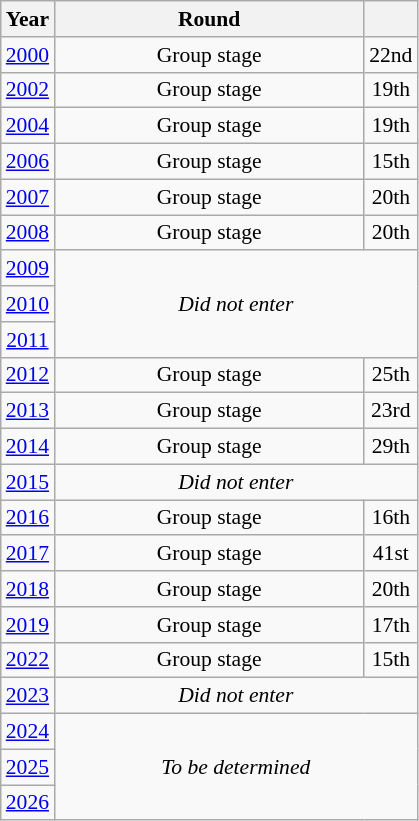<table class="wikitable" style="text-align: center; font-size:90%">
<tr>
<th>Year</th>
<th style="width:200px">Round</th>
<th></th>
</tr>
<tr>
<td><a href='#'>2000</a></td>
<td>Group stage</td>
<td>22nd</td>
</tr>
<tr>
<td><a href='#'>2002</a></td>
<td>Group stage</td>
<td>19th</td>
</tr>
<tr>
<td><a href='#'>2004</a></td>
<td>Group stage</td>
<td>19th</td>
</tr>
<tr>
<td><a href='#'>2006</a></td>
<td>Group stage</td>
<td>15th</td>
</tr>
<tr>
<td><a href='#'>2007</a></td>
<td>Group stage</td>
<td>20th</td>
</tr>
<tr>
<td><a href='#'>2008</a></td>
<td>Group stage</td>
<td>20th</td>
</tr>
<tr>
<td><a href='#'>2009</a></td>
<td colspan="2" rowspan="3"><em>Did not enter</em></td>
</tr>
<tr>
<td><a href='#'>2010</a></td>
</tr>
<tr>
<td><a href='#'>2011</a></td>
</tr>
<tr>
<td><a href='#'>2012</a></td>
<td>Group stage</td>
<td>25th</td>
</tr>
<tr>
<td><a href='#'>2013</a></td>
<td>Group stage</td>
<td>23rd</td>
</tr>
<tr>
<td><a href='#'>2014</a></td>
<td>Group stage</td>
<td>29th</td>
</tr>
<tr>
<td><a href='#'>2015</a></td>
<td colspan="2"><em>Did not enter</em></td>
</tr>
<tr>
<td><a href='#'>2016</a></td>
<td>Group stage</td>
<td>16th</td>
</tr>
<tr>
<td><a href='#'>2017</a></td>
<td>Group stage</td>
<td>41st</td>
</tr>
<tr>
<td><a href='#'>2018</a></td>
<td>Group stage</td>
<td>20th</td>
</tr>
<tr>
<td><a href='#'>2019</a></td>
<td>Group stage</td>
<td>17th</td>
</tr>
<tr>
<td><a href='#'>2022</a></td>
<td>Group stage</td>
<td>15th</td>
</tr>
<tr>
<td><a href='#'>2023</a></td>
<td colspan="2"><em>Did not enter</em></td>
</tr>
<tr>
<td><a href='#'>2024</a></td>
<td colspan="2" rowspan="3"><em>To be determined</em></td>
</tr>
<tr>
<td><a href='#'>2025</a></td>
</tr>
<tr>
<td><a href='#'>2026</a></td>
</tr>
</table>
